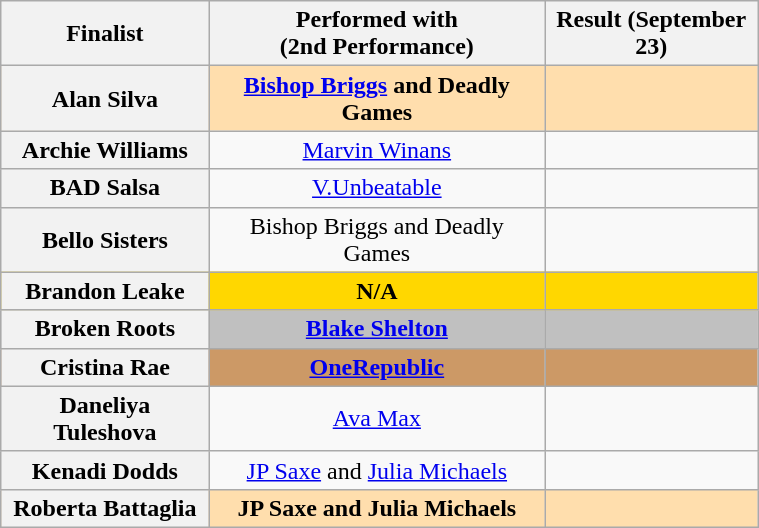<table class="wikitable sortable plainrowheaders" style="text-align:center" width="40%;">
<tr>
<th class="unsortable" style="width:10em;">Finalist</th>
<th class="unsortable" style="width:17em;">Performed with<br>(2nd Performance)</th>
<th style="width:10em;">Result (September 23)</th>
</tr>
<tr style="background:NavajoWhite">
<th scope="row"><strong>Alan Silva</strong></th>
<td><strong><a href='#'>Bishop Briggs</a> and Deadly Games</strong> </td>
<td><strong></strong></td>
</tr>
<tr>
<th scope="row">Archie Williams</th>
<td><a href='#'>Marvin Winans</a></td>
<td></td>
</tr>
<tr>
<th scope="row">BAD Salsa</th>
<td><a href='#'>V.Unbeatable</a></td>
<td></td>
</tr>
<tr>
<th scope="row">Bello Sisters</th>
<td>Bishop Briggs and Deadly Games </td>
<td></td>
</tr>
<tr style="background:gold">
<th scope="row"><strong>Brandon Leake</strong></th>
<td><strong>N/A</strong></td>
<td><strong></strong></td>
</tr>
<tr style="background:silver">
<th scope="row"><strong>Broken Roots</strong></th>
<td><strong><a href='#'>Blake Shelton</a></strong></td>
<td><strong></strong></td>
</tr>
<tr style="background:#c96">
<th scope="row"><strong>Cristina Rae</strong></th>
<td><strong><a href='#'>OneRepublic</a></strong></td>
<td><strong></strong></td>
</tr>
<tr>
<th scope="row">Daneliya Tuleshova</th>
<td><a href='#'>Ava Max</a></td>
<td></td>
</tr>
<tr>
<th scope="row">Kenadi Dodds</th>
<td><a href='#'>JP Saxe</a> and <a href='#'>Julia Michaels</a> </td>
<td></td>
</tr>
<tr style="background:NavajoWhite">
<th scope="row"><strong>Roberta Battaglia</strong></th>
<td><strong>JP Saxe and Julia Michaels</strong> </td>
<td><strong></strong></td>
</tr>
</table>
